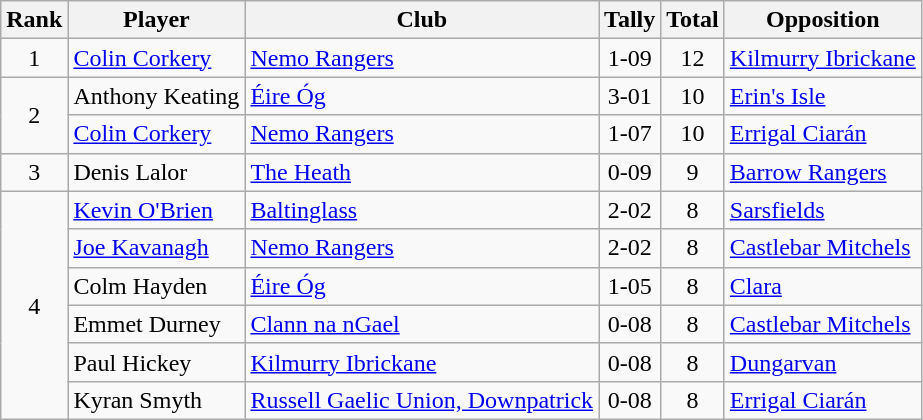<table class="wikitable">
<tr>
<th>Rank</th>
<th>Player</th>
<th>Club</th>
<th>Tally</th>
<th>Total</th>
<th>Opposition</th>
</tr>
<tr>
<td rowspan="1" style="text-align:center;">1</td>
<td><a href='#'>Colin Corkery</a></td>
<td><a href='#'>Nemo Rangers</a></td>
<td align=center>1-09</td>
<td align=center>12</td>
<td><a href='#'>Kilmurry Ibrickane</a></td>
</tr>
<tr>
<td rowspan="2" style="text-align:center;">2</td>
<td>Anthony Keating</td>
<td><a href='#'>Éire Óg</a></td>
<td align=center>3-01</td>
<td align=center>10</td>
<td><a href='#'>Erin's Isle</a></td>
</tr>
<tr>
<td><a href='#'>Colin Corkery</a></td>
<td><a href='#'>Nemo Rangers</a></td>
<td align=center>1-07</td>
<td align=center>10</td>
<td><a href='#'>Errigal Ciarán</a></td>
</tr>
<tr>
<td rowspan="1" style="text-align:center;">3</td>
<td>Denis Lalor</td>
<td><a href='#'>The Heath</a></td>
<td align=center>0-09</td>
<td align=center>9</td>
<td><a href='#'>Barrow Rangers</a></td>
</tr>
<tr>
<td rowspan="6" style="text-align:center;">4</td>
<td><a href='#'>Kevin O'Brien</a></td>
<td><a href='#'>Baltinglass</a></td>
<td align=center>2-02</td>
<td align=center>8</td>
<td><a href='#'>Sarsfields</a></td>
</tr>
<tr>
<td><a href='#'>Joe Kavanagh</a></td>
<td><a href='#'>Nemo Rangers</a></td>
<td align=center>2-02</td>
<td align=center>8</td>
<td><a href='#'>Castlebar Mitchels</a></td>
</tr>
<tr>
<td>Colm Hayden</td>
<td><a href='#'>Éire Óg</a></td>
<td align=center>1-05</td>
<td align=center>8</td>
<td><a href='#'>Clara</a></td>
</tr>
<tr>
<td>Emmet Durney</td>
<td><a href='#'>Clann na nGael</a></td>
<td align=center>0-08</td>
<td align=center>8</td>
<td><a href='#'>Castlebar Mitchels</a></td>
</tr>
<tr>
<td>Paul Hickey</td>
<td><a href='#'>Kilmurry Ibrickane</a></td>
<td align=center>0-08</td>
<td align=center>8</td>
<td><a href='#'>Dungarvan</a></td>
</tr>
<tr>
<td>Kyran Smyth</td>
<td><a href='#'>Russell Gaelic Union, Downpatrick</a></td>
<td align=center>0-08</td>
<td align=center>8</td>
<td><a href='#'>Errigal Ciarán</a></td>
</tr>
</table>
